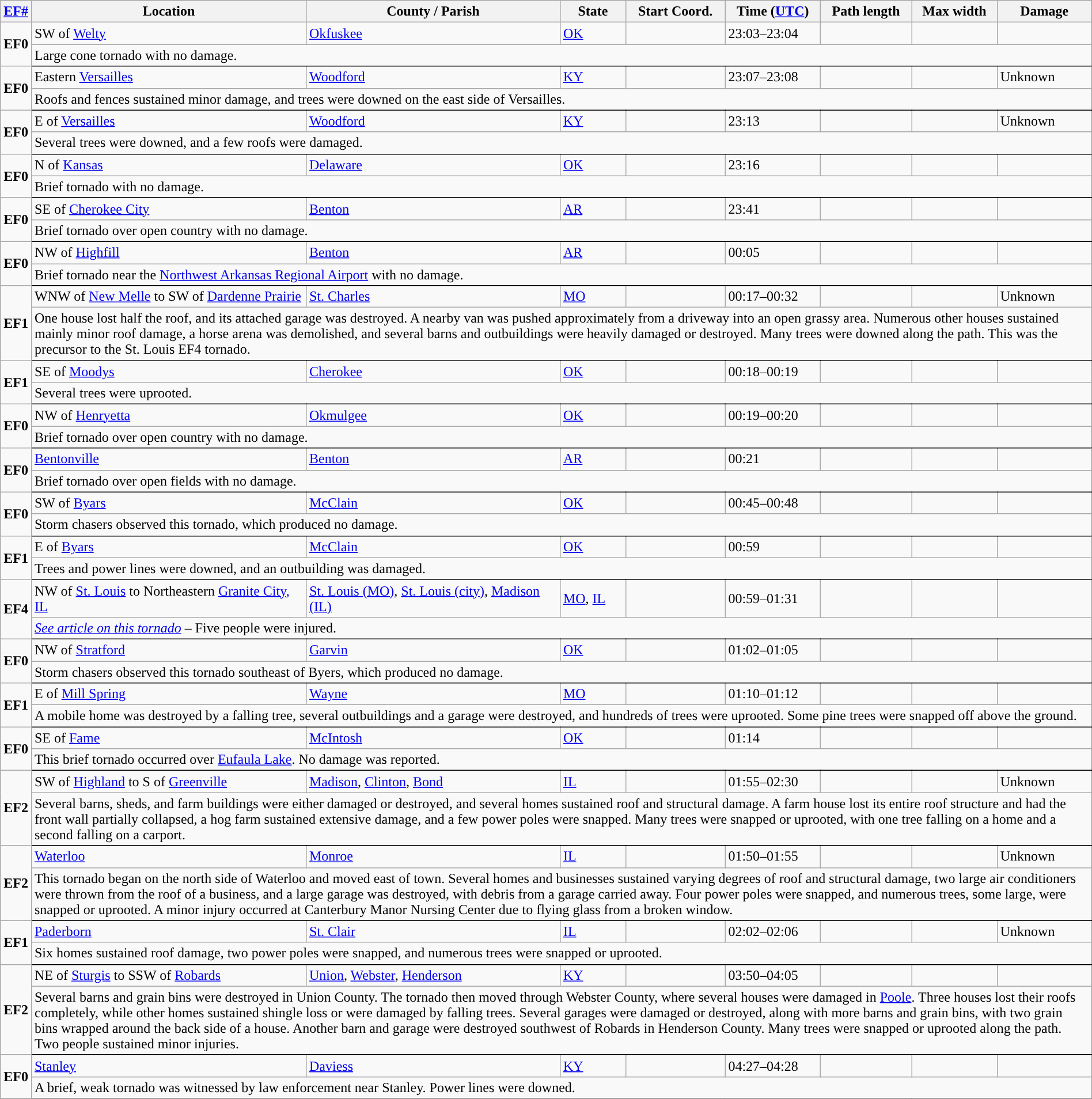<table class="wikitable sortable" style="width:100%;">
<tr>
<th scope="col" width="2%" align="center"><a href='#'>EF#</a></th>
<th scope="col" align="center" class="unsortable">Location</th>
<th scope="col" align="center" class="unsortable">County / Parish</th>
<th scope="col" align="center">State</th>
<th scope="col" align="center" data-sort-type="number">Start Coord.</th>
<th scope="col" align="center" data-sort-type="number">Time (<a href='#'>UTC</a>)</th>
<th scope="col" align="center" data-sort-type="number">Path length</th>
<th scope="col" align="center" data-sort-type="number">Max width</th>
<th scope="col" align="center" data-sort-type="number">Damage<br></th>
</tr>
<tr>
<td rowspan="2" align="center"><strong>EF0</strong></td>
<td>SW of <a href='#'>Welty</a></td>
<td><a href='#'>Okfuskee</a></td>
<td><a href='#'>OK</a></td>
<td></td>
<td>23:03–23:04</td>
<td></td>
<td></td>
<td></td>
</tr>
<tr class="expand-child">
<td colspan="8" style=" border-bottom: 1px solid black;">Large cone tornado with no damage.</td>
</tr>
<tr>
<td rowspan="2" align="center"><strong>EF0</strong></td>
<td>Eastern <a href='#'>Versailles</a></td>
<td><a href='#'>Woodford</a></td>
<td><a href='#'>KY</a></td>
<td></td>
<td>23:07–23:08</td>
<td></td>
<td></td>
<td>Unknown</td>
</tr>
<tr class="expand-child">
<td colspan="8" style=" border-bottom: 1px solid black;">Roofs and fences sustained minor damage, and trees were downed on the east side of Versailles.</td>
</tr>
<tr>
<td rowspan="2" align="center"><strong>EF0</strong></td>
<td>E of <a href='#'>Versailles</a></td>
<td><a href='#'>Woodford</a></td>
<td><a href='#'>KY</a></td>
<td></td>
<td>23:13</td>
<td></td>
<td></td>
<td>Unknown</td>
</tr>
<tr class="expand-child">
<td colspan="8" style=" border-bottom: 1px solid black;">Several trees were downed, and a few roofs were damaged.</td>
</tr>
<tr>
<td rowspan="2" align="center"><strong>EF0</strong></td>
<td>N of <a href='#'>Kansas</a></td>
<td><a href='#'>Delaware</a></td>
<td><a href='#'>OK</a></td>
<td></td>
<td>23:16</td>
<td></td>
<td></td>
<td></td>
</tr>
<tr class="expand-child">
<td colspan="8" style=" border-bottom: 1px solid black;">Brief tornado with no damage.</td>
</tr>
<tr>
<td rowspan="2" align="center"><strong>EF0</strong></td>
<td>SE of <a href='#'>Cherokee City</a></td>
<td><a href='#'>Benton</a></td>
<td><a href='#'>AR</a></td>
<td></td>
<td>23:41</td>
<td></td>
<td></td>
<td></td>
</tr>
<tr class="expand-child">
<td colspan="8" style=" border-bottom: 1px solid black;">Brief tornado over open country with no damage.</td>
</tr>
<tr>
<td rowspan="2" align="center"><strong>EF0</strong></td>
<td>NW of <a href='#'>Highfill</a></td>
<td><a href='#'>Benton</a></td>
<td><a href='#'>AR</a></td>
<td></td>
<td>00:05</td>
<td></td>
<td></td>
<td></td>
</tr>
<tr class="expand-child">
<td colspan="8" style=" border-bottom: 1px solid black;">Brief tornado near the <a href='#'>Northwest Arkansas Regional Airport</a> with no damage.</td>
</tr>
<tr>
<td rowspan="2" align="center"><strong>EF1</strong></td>
<td>WNW of <a href='#'>New Melle</a> to SW of <a href='#'>Dardenne Prairie</a></td>
<td><a href='#'>St. Charles</a></td>
<td><a href='#'>MO</a></td>
<td></td>
<td>00:17–00:32</td>
<td></td>
<td></td>
<td>Unknown</td>
</tr>
<tr class="expand-child">
<td colspan="8" style=" border-bottom: 1px solid black;">One house lost half the roof, and its attached garage was destroyed. A nearby van was pushed approximately  from a driveway into an open grassy area. Numerous other houses sustained mainly minor roof damage, a horse arena was demolished, and several barns and outbuildings were heavily damaged or destroyed. Many trees were downed along the path. This was the precursor to the St. Louis EF4 tornado.</td>
</tr>
<tr>
<td rowspan="2" align="center"><strong>EF1</strong></td>
<td>SE of <a href='#'>Moodys</a></td>
<td><a href='#'>Cherokee</a></td>
<td><a href='#'>OK</a></td>
<td></td>
<td>00:18–00:19</td>
<td></td>
<td></td>
<td></td>
</tr>
<tr class="expand-child">
<td colspan="8" style=" border-bottom: 1px solid black;">Several trees were uprooted.</td>
</tr>
<tr>
<td rowspan="2" align="center"><strong>EF0</strong></td>
<td>NW of <a href='#'>Henryetta</a></td>
<td><a href='#'>Okmulgee</a></td>
<td><a href='#'>OK</a></td>
<td></td>
<td>00:19–00:20</td>
<td></td>
<td></td>
<td></td>
</tr>
<tr class="expand-child">
<td colspan="8" style=" border-bottom: 1px solid black;">Brief tornado over open country with no damage.</td>
</tr>
<tr>
<td rowspan="2" align="center"><strong>EF0</strong></td>
<td><a href='#'>Bentonville</a></td>
<td><a href='#'>Benton</a></td>
<td><a href='#'>AR</a></td>
<td></td>
<td>00:21</td>
<td></td>
<td></td>
<td></td>
</tr>
<tr class="expand-child">
<td colspan="8" style=" border-bottom: 1px solid black;">Brief tornado over open fields with no damage.</td>
</tr>
<tr>
<td rowspan="2" align="center"><strong>EF0</strong></td>
<td>SW of <a href='#'>Byars</a></td>
<td><a href='#'>McClain</a></td>
<td><a href='#'>OK</a></td>
<td></td>
<td>00:45–00:48</td>
<td></td>
<td></td>
<td></td>
</tr>
<tr class="expand-child">
<td colspan="8" style=" border-bottom: 1px solid black;">Storm chasers observed this tornado, which produced no damage.</td>
</tr>
<tr>
<td rowspan="2" align="center"><strong>EF1</strong></td>
<td>E of <a href='#'>Byars</a></td>
<td><a href='#'>McClain</a></td>
<td><a href='#'>OK</a></td>
<td></td>
<td>00:59</td>
<td></td>
<td></td>
<td></td>
</tr>
<tr class="expand-child">
<td colspan="8" style=" border-bottom: 1px solid black;">Trees and power lines were downed, and an outbuilding was damaged.</td>
</tr>
<tr>
<td rowspan="2" align="center"><strong>EF4</strong></td>
<td>NW of <a href='#'>St. Louis</a> to Northeastern <a href='#'>Granite City, IL</a></td>
<td><a href='#'>St. Louis (MO)</a>, <a href='#'>St. Louis (city)</a>, <a href='#'>Madison (IL)</a></td>
<td><a href='#'>MO</a>, <a href='#'>IL</a></td>
<td></td>
<td>00:59–01:31</td>
<td></td>
<td></td>
<td></td>
</tr>
<tr class="expand-child">
<td colspan="8" style=" border-bottom: 1px solid black;"><em><a href='#'>See article on this tornado</a></em> – Five people were injured.</td>
</tr>
<tr>
<td rowspan="2" align="center"><strong>EF0</strong></td>
<td>NW of <a href='#'>Stratford</a></td>
<td><a href='#'>Garvin</a></td>
<td><a href='#'>OK</a></td>
<td></td>
<td>01:02–01:05</td>
<td></td>
<td></td>
<td></td>
</tr>
<tr class="expand-child">
<td colspan="8" style=" border-bottom: 1px solid black;">Storm chasers observed this tornado southeast of Byers, which produced no damage.</td>
</tr>
<tr>
<td rowspan="2" align="center"><strong>EF1</strong></td>
<td>E of <a href='#'>Mill Spring</a></td>
<td><a href='#'>Wayne</a></td>
<td><a href='#'>MO</a></td>
<td></td>
<td>01:10–01:12</td>
<td></td>
<td></td>
<td></td>
</tr>
<tr class="expand-child">
<td colspan="8" style=" border-bottom: 1px solid black;">A mobile home was destroyed by a falling tree, several outbuildings and a garage were destroyed, and hundreds of trees were uprooted. Some pine trees were snapped off  above the ground.</td>
</tr>
<tr>
<td rowspan="2" align="center"><strong>EF0</strong></td>
<td>SE of <a href='#'>Fame</a></td>
<td><a href='#'>McIntosh</a></td>
<td><a href='#'>OK</a></td>
<td></td>
<td>01:14</td>
<td></td>
<td></td>
<td></td>
</tr>
<tr class="expand-child">
<td colspan="8" style=" border-bottom: 1px solid black;">This brief tornado occurred over <a href='#'>Eufaula Lake</a>. No damage was reported.</td>
</tr>
<tr>
<td rowspan="2" align="center"><strong>EF2</strong></td>
<td>SW of <a href='#'>Highland</a> to S of <a href='#'>Greenville</a></td>
<td><a href='#'>Madison</a>, <a href='#'>Clinton</a>, <a href='#'>Bond</a></td>
<td><a href='#'>IL</a></td>
<td></td>
<td>01:55–02:30</td>
<td></td>
<td></td>
<td>Unknown</td>
</tr>
<tr class="expand-child">
<td colspan="8" style=" border-bottom: 1px solid black;">Several barns, sheds, and farm buildings were either damaged or destroyed, and several homes sustained roof and structural damage. A farm house lost its entire roof structure and had the front wall partially collapsed, a hog farm sustained extensive damage, and a few power poles were snapped. Many trees were snapped or uprooted, with one tree falling on a home and a second falling on a carport.</td>
</tr>
<tr>
<td rowspan="2" align="center"><strong>EF2</strong></td>
<td><a href='#'>Waterloo</a></td>
<td><a href='#'>Monroe</a></td>
<td><a href='#'>IL</a></td>
<td></td>
<td>01:50–01:55</td>
<td></td>
<td></td>
<td>Unknown</td>
</tr>
<tr class="expand-child">
<td colspan="8" style=" border-bottom: 1px solid black;">This tornado began on the north side of Waterloo and moved east of town. Several homes and businesses sustained varying degrees of roof and structural damage, two large air conditioners were thrown  from the roof of a business, and a large garage was destroyed, with debris from a garage carried  away. Four power poles were snapped, and numerous trees, some large, were snapped or uprooted. A minor injury occurred at Canterbury Manor Nursing Center due to flying glass from a broken window.</td>
</tr>
<tr>
<td rowspan="2" align="center"><strong>EF1</strong></td>
<td><a href='#'>Paderborn</a></td>
<td><a href='#'>St. Clair</a></td>
<td><a href='#'>IL</a></td>
<td></td>
<td>02:02–02:06</td>
<td></td>
<td></td>
<td>Unknown</td>
</tr>
<tr class="expand-child">
<td colspan="8" style=" border-bottom: 1px solid black;">Six homes sustained roof damage, two power poles were snapped, and numerous trees were snapped or uprooted.</td>
</tr>
<tr>
<td rowspan="2" align="center"><strong>EF2</strong></td>
<td>NE of <a href='#'>Sturgis</a> to SSW of <a href='#'>Robards</a></td>
<td><a href='#'>Union</a>, <a href='#'>Webster</a>, <a href='#'>Henderson</a></td>
<td><a href='#'>KY</a></td>
<td></td>
<td>03:50–04:05</td>
<td></td>
<td></td>
<td></td>
</tr>
<tr class="expand-child">
<td colspan="8" style=" border-bottom: 1px solid black;">Several barns and grain bins were destroyed in Union County. The tornado then moved through Webster County, where several houses were damaged in <a href='#'>Poole</a>. Three houses lost their roofs completely, while other homes sustained shingle loss or were damaged by falling trees. Several garages were damaged or destroyed, along with more barns and grain bins, with two grain bins wrapped around the back side of a house. Another barn and garage were destroyed southwest of Robards in Henderson County. Many trees were snapped or uprooted along the path. Two people sustained minor injuries.</td>
</tr>
<tr>
<td rowspan="2" align="center"><strong>EF0</strong></td>
<td><a href='#'>Stanley</a></td>
<td><a href='#'>Daviess</a></td>
<td><a href='#'>KY</a></td>
<td></td>
<td>04:27–04:28</td>
<td></td>
<td></td>
<td></td>
</tr>
<tr class="expand-child">
<td colspan="8" style=" border-bottom: 1px solid black;">A brief, weak tornado was witnessed by law enforcement near Stanley. Power lines were downed.</td>
</tr>
<tr>
</tr>
</table>
